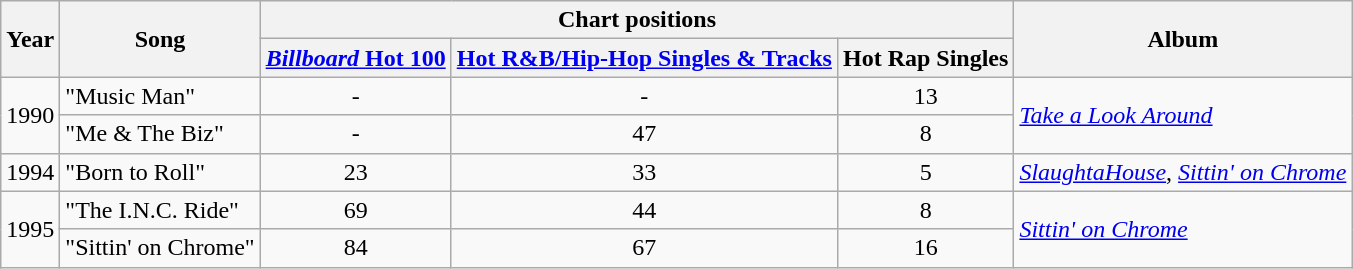<table class="wikitable">
<tr>
<th rowspan="2">Year</th>
<th rowspan="2">Song</th>
<th colspan="3">Chart positions</th>
<th rowspan="2">Album</th>
</tr>
<tr>
<th><a href='#'><em>Billboard</em> Hot 100</a></th>
<th><a href='#'>Hot R&B/Hip-Hop Singles & Tracks</a></th>
<th>Hot Rap Singles</th>
</tr>
<tr>
<td rowspan="2">1990</td>
<td>"Music Man"</td>
<td align="center">-</td>
<td align="center">-</td>
<td align="center">13</td>
<td rowspan="2"><em><a href='#'>Take a Look Around</a></em></td>
</tr>
<tr>
<td>"Me & The Biz"</td>
<td align="center">-</td>
<td align="center">47</td>
<td align="center">8</td>
</tr>
<tr>
<td>1994</td>
<td>"Born to Roll"</td>
<td align="center">23</td>
<td align="center">33</td>
<td align="center">5</td>
<td><em><a href='#'>SlaughtaHouse</a></em>, <em><a href='#'>Sittin' on Chrome</a></em></td>
</tr>
<tr>
<td rowspan="2">1995</td>
<td>"The I.N.C. Ride"</td>
<td align="center">69</td>
<td align="center">44</td>
<td align="center">8</td>
<td rowspan="2"><em><a href='#'>Sittin' on Chrome</a></em></td>
</tr>
<tr>
<td>"Sittin' on Chrome"</td>
<td align="center">84</td>
<td align="center">67</td>
<td align="center">16</td>
</tr>
</table>
